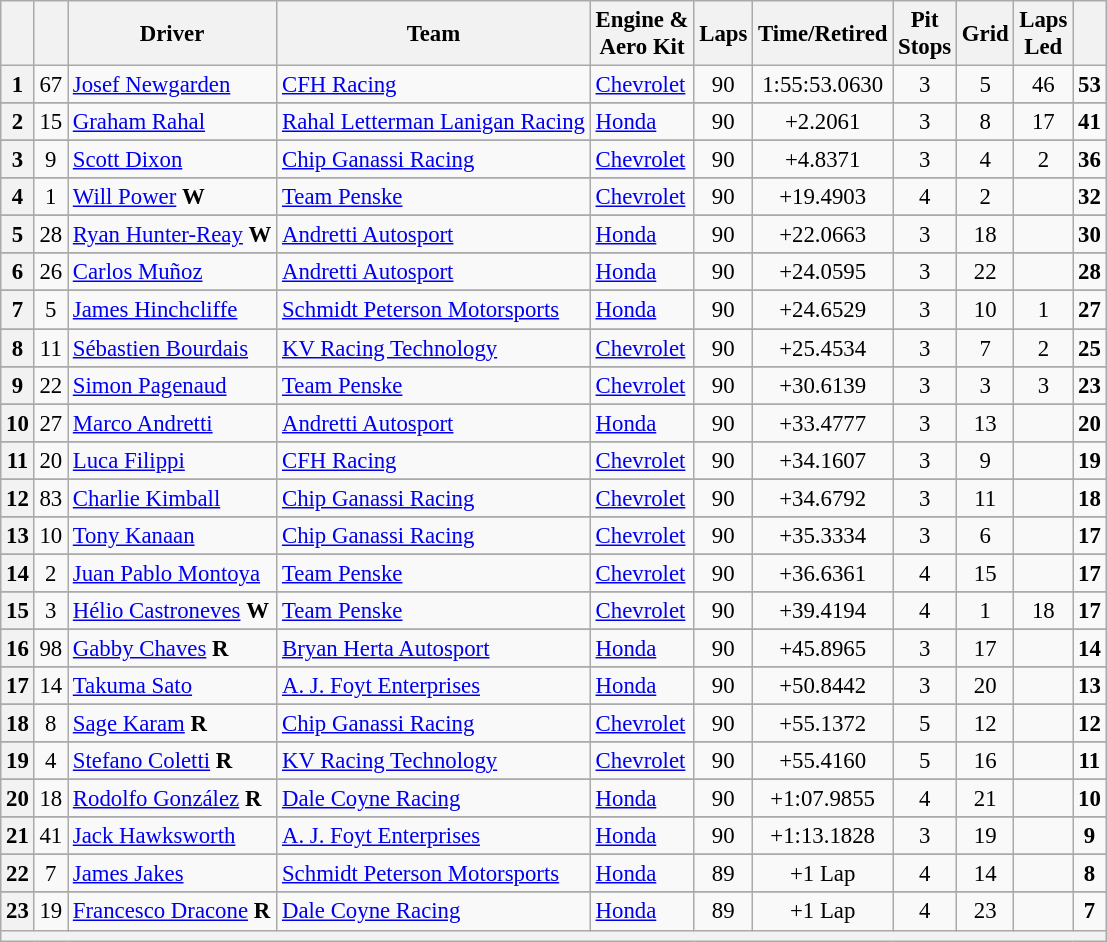<table class="wikitable" style="font-size:95%;">
<tr>
<th></th>
<th></th>
<th>Driver</th>
<th>Team</th>
<th>Engine &<br>Aero Kit</th>
<th>Laps</th>
<th>Time/Retired</th>
<th>Pit<br>Stops</th>
<th>Grid</th>
<th>Laps<br>Led</th>
<th></th>
</tr>
<tr>
<th>1</th>
<td align=center>67</td>
<td> <a href='#'>Josef Newgarden</a></td>
<td><a href='#'>CFH Racing</a></td>
<td><a href='#'>Chevrolet</a></td>
<td align=center>90</td>
<td align=center>1:55:53.0630</td>
<td align=center>3</td>
<td align=center>5</td>
<td align=center>46</td>
<td align=center><strong>53</strong></td>
</tr>
<tr>
</tr>
<tr>
<th>2</th>
<td align=center>15</td>
<td> <a href='#'>Graham Rahal</a></td>
<td><a href='#'>Rahal Letterman Lanigan Racing</a></td>
<td><a href='#'>Honda</a></td>
<td align=center>90</td>
<td align=center>+2.2061</td>
<td align=center>3</td>
<td align=center>8</td>
<td align=center>17</td>
<td align=center><strong>41</strong></td>
</tr>
<tr>
</tr>
<tr>
<th>3</th>
<td align=center>9</td>
<td> <a href='#'>Scott Dixon</a></td>
<td><a href='#'>Chip Ganassi Racing</a></td>
<td><a href='#'>Chevrolet</a></td>
<td align=center>90</td>
<td align=center>+4.8371</td>
<td align=center>3</td>
<td align=center>4</td>
<td align=center>2</td>
<td align=center><strong>36</strong></td>
</tr>
<tr>
</tr>
<tr>
<th>4</th>
<td align=center>1</td>
<td> <a href='#'>Will Power</a> <strong><span>W</span></strong></td>
<td><a href='#'>Team Penske</a></td>
<td><a href='#'>Chevrolet</a></td>
<td align=center>90</td>
<td align=center>+19.4903</td>
<td align=center>4</td>
<td align=center>2</td>
<td align=center></td>
<td align=center><strong>32</strong></td>
</tr>
<tr>
</tr>
<tr>
<th>5</th>
<td align=center>28</td>
<td> <a href='#'>Ryan Hunter-Reay</a> <strong><span>W</span></strong></td>
<td><a href='#'>Andretti Autosport</a></td>
<td><a href='#'>Honda</a></td>
<td align=center>90</td>
<td align=center>+22.0663</td>
<td align=center>3</td>
<td align=center>18</td>
<td align=center></td>
<td align=center><strong>30</strong></td>
</tr>
<tr>
</tr>
<tr>
<th>6</th>
<td align=center>26</td>
<td> <a href='#'>Carlos Muñoz</a></td>
<td><a href='#'>Andretti Autosport</a></td>
<td><a href='#'>Honda</a></td>
<td align=center>90</td>
<td align=center>+24.0595</td>
<td align=center>3</td>
<td align=center>22</td>
<td align=center></td>
<td align=center><strong>28</strong></td>
</tr>
<tr>
</tr>
<tr>
<th>7</th>
<td align=center>5</td>
<td> <a href='#'>James Hinchcliffe</a></td>
<td><a href='#'>Schmidt Peterson Motorsports</a></td>
<td><a href='#'>Honda</a></td>
<td align=center>90</td>
<td align=center>+24.6529</td>
<td align=center>3</td>
<td align=center>10</td>
<td align=center>1</td>
<td align=center><strong>27</strong></td>
</tr>
<tr>
</tr>
<tr>
<th>8</th>
<td align=center>11</td>
<td> <a href='#'>Sébastien Bourdais</a></td>
<td><a href='#'>KV Racing Technology</a></td>
<td><a href='#'>Chevrolet</a></td>
<td align=center>90</td>
<td align=center>+25.4534</td>
<td align=center>3</td>
<td align=center>7</td>
<td align=center>2</td>
<td align=center><strong>25</strong></td>
</tr>
<tr>
</tr>
<tr>
<th>9</th>
<td align=center>22</td>
<td> <a href='#'>Simon Pagenaud</a></td>
<td><a href='#'>Team Penske</a></td>
<td><a href='#'>Chevrolet</a></td>
<td align=center>90</td>
<td align=center>+30.6139</td>
<td align=center>3</td>
<td align=center>3</td>
<td align=center>3</td>
<td align=center><strong>23</strong></td>
</tr>
<tr>
</tr>
<tr>
<th>10</th>
<td align=center>27</td>
<td> <a href='#'>Marco Andretti</a></td>
<td><a href='#'>Andretti Autosport</a></td>
<td><a href='#'>Honda</a></td>
<td align=center>90</td>
<td align=center>+33.4777</td>
<td align=center>3</td>
<td align=center>13</td>
<td align=center></td>
<td align=center><strong>20</strong></td>
</tr>
<tr>
</tr>
<tr>
<th>11</th>
<td align=center>20</td>
<td> <a href='#'>Luca Filippi</a></td>
<td><a href='#'>CFH Racing</a></td>
<td><a href='#'>Chevrolet</a></td>
<td align=center>90</td>
<td align=center>+34.1607</td>
<td align=center>3</td>
<td align=center>9</td>
<td align=center></td>
<td align=center><strong>19</strong></td>
</tr>
<tr>
</tr>
<tr>
<th>12</th>
<td align=center>83</td>
<td> <a href='#'>Charlie Kimball</a></td>
<td><a href='#'>Chip Ganassi Racing</a></td>
<td><a href='#'>Chevrolet</a></td>
<td align=center>90</td>
<td align=center>+34.6792</td>
<td align=center>3</td>
<td align=center>11</td>
<td align=center></td>
<td align=center><strong>18</strong></td>
</tr>
<tr>
</tr>
<tr>
<th>13</th>
<td align=center>10</td>
<td> <a href='#'>Tony Kanaan</a></td>
<td><a href='#'>Chip Ganassi Racing</a></td>
<td><a href='#'>Chevrolet</a></td>
<td align=center>90</td>
<td align=center>+35.3334</td>
<td align=center>3</td>
<td align=center>6</td>
<td align=center></td>
<td align=center><strong>17</strong></td>
</tr>
<tr>
</tr>
<tr>
<th>14</th>
<td align=center>2</td>
<td> <a href='#'>Juan Pablo Montoya</a></td>
<td><a href='#'>Team Penske</a></td>
<td><a href='#'>Chevrolet</a></td>
<td align=center>90</td>
<td align=center>+36.6361</td>
<td align=center>4</td>
<td align=center>15</td>
<td align=center></td>
<td align=center><strong>17</strong></td>
</tr>
<tr>
</tr>
<tr>
<th>15</th>
<td align=center>3</td>
<td> <a href='#'>Hélio Castroneves</a> <strong><span>W</span></strong></td>
<td><a href='#'>Team Penske</a></td>
<td><a href='#'>Chevrolet</a></td>
<td align=center>90</td>
<td align=center>+39.4194</td>
<td align=center>4</td>
<td align=center>1</td>
<td align=center>18</td>
<td align=center><strong>17</strong></td>
</tr>
<tr>
</tr>
<tr>
<th>16</th>
<td align=center>98</td>
<td> <a href='#'>Gabby Chaves</a> <strong><span>R</span></strong></td>
<td><a href='#'>Bryan Herta Autosport</a></td>
<td><a href='#'>Honda</a></td>
<td align=center>90</td>
<td align=center>+45.8965</td>
<td align=center>3</td>
<td align=center>17</td>
<td align=center></td>
<td align=center><strong>14</strong></td>
</tr>
<tr>
</tr>
<tr>
<th>17</th>
<td align=center>14</td>
<td> <a href='#'>Takuma Sato</a></td>
<td><a href='#'>A. J. Foyt Enterprises</a></td>
<td><a href='#'>Honda</a></td>
<td align=center>90</td>
<td align=center>+50.8442</td>
<td align=center>3</td>
<td align=center>20</td>
<td align=center></td>
<td align=center><strong>13</strong></td>
</tr>
<tr>
</tr>
<tr>
<th>18</th>
<td align=center>8</td>
<td> <a href='#'>Sage Karam</a> <strong><span>R</span></strong></td>
<td><a href='#'>Chip Ganassi Racing</a></td>
<td><a href='#'>Chevrolet</a></td>
<td align=center>90</td>
<td align=center>+55.1372</td>
<td align=center>5</td>
<td align=center>12</td>
<td align=center></td>
<td align=center><strong>12</strong></td>
</tr>
<tr>
</tr>
<tr>
<th>19</th>
<td align=center>4</td>
<td> <a href='#'>Stefano Coletti</a> <strong><span>R</span></strong></td>
<td><a href='#'>KV Racing Technology</a></td>
<td><a href='#'>Chevrolet</a></td>
<td align=center>90</td>
<td align=center>+55.4160</td>
<td align=center>5</td>
<td align=center>16</td>
<td align=center></td>
<td align=center><strong>11</strong></td>
</tr>
<tr>
</tr>
<tr>
<th>20</th>
<td align=center>18</td>
<td> <a href='#'>Rodolfo González</a> <strong><span>R</span></strong></td>
<td><a href='#'>Dale Coyne Racing</a></td>
<td><a href='#'>Honda</a></td>
<td align=center>90</td>
<td align=center>+1:07.9855</td>
<td align=center>4</td>
<td align=center>21</td>
<td align=center></td>
<td align=center><strong>10</strong></td>
</tr>
<tr>
</tr>
<tr>
<th>21</th>
<td align=center>41</td>
<td> <a href='#'>Jack Hawksworth</a></td>
<td><a href='#'>A. J. Foyt Enterprises</a></td>
<td><a href='#'>Honda</a></td>
<td align=center>90</td>
<td align=center>+1:13.1828</td>
<td align=center>3</td>
<td align=center>19</td>
<td align=center></td>
<td align=center><strong>9</strong></td>
</tr>
<tr>
</tr>
<tr>
<th>22</th>
<td align=center>7</td>
<td> <a href='#'>James Jakes</a></td>
<td><a href='#'>Schmidt Peterson Motorsports</a></td>
<td><a href='#'>Honda</a></td>
<td align=center>89</td>
<td align=center>+1 Lap</td>
<td align=center>4</td>
<td align=center>14</td>
<td align=center></td>
<td align=center><strong>8</strong></td>
</tr>
<tr>
</tr>
<tr>
<th>23</th>
<td align=center>19</td>
<td> <a href='#'>Francesco Dracone</a> <strong><span>R</span></strong></td>
<td><a href='#'>Dale Coyne Racing</a></td>
<td><a href='#'>Honda</a></td>
<td align=center>89</td>
<td align=center>+1 Lap</td>
<td align=center>4</td>
<td align=center>23</td>
<td align=center></td>
<td align=center><strong>7</strong></td>
</tr>
<tr>
<th colspan=11 align=center></th>
</tr>
</table>
